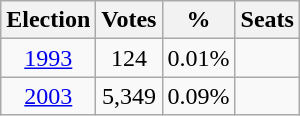<table class=wikitable style=text-align:center>
<tr>
<th>Election</th>
<th>Votes</th>
<th>%</th>
<th>Seats</th>
</tr>
<tr>
<td><a href='#'>1993</a></td>
<td>124</td>
<td>0.01%</td>
<td></td>
</tr>
<tr>
<td><a href='#'>2003</a></td>
<td>5,349</td>
<td>0.09%</td>
<td></td>
</tr>
</table>
